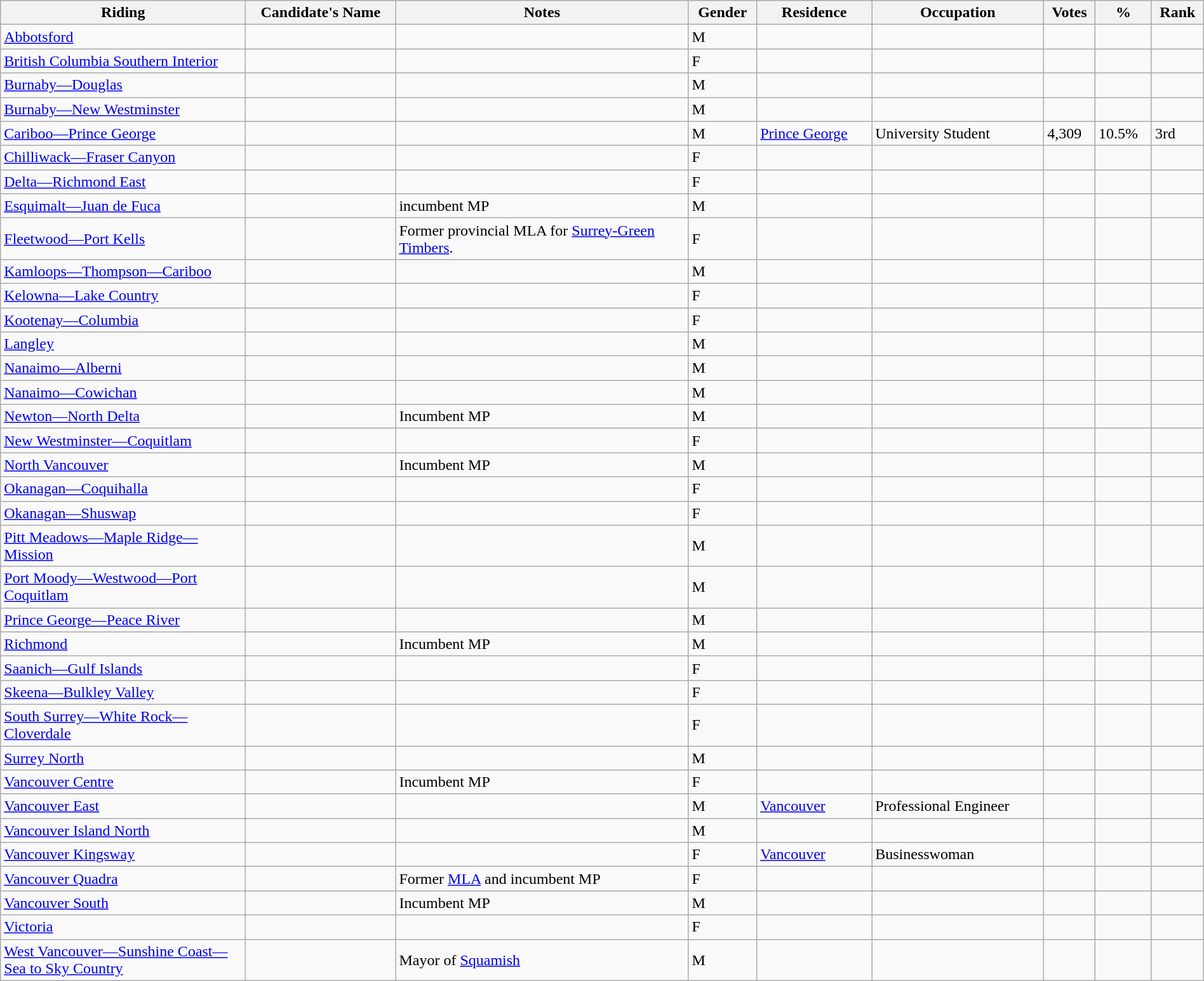<table class="wikitable sortable" width="100%">
<tr>
<th width="250">Riding<br></th>
<th width="150">Candidate's Name</th>
<th width="300">Notes</th>
<th>Gender</th>
<th>Residence</th>
<th>Occupation</th>
<th>Votes</th>
<th>%</th>
<th>Rank</th>
</tr>
<tr>
<td><a href='#'>Abbotsford</a></td>
<td></td>
<td></td>
<td>M</td>
<td></td>
<td></td>
<td></td>
<td></td>
<td></td>
</tr>
<tr>
<td><a href='#'>British Columbia Southern Interior</a></td>
<td></td>
<td></td>
<td>F</td>
<td></td>
<td></td>
<td></td>
<td></td>
<td></td>
</tr>
<tr>
<td><a href='#'>Burnaby—Douglas</a></td>
<td></td>
<td></td>
<td>M</td>
<td></td>
<td></td>
<td></td>
<td></td>
<td></td>
</tr>
<tr>
<td><a href='#'>Burnaby—New Westminster</a></td>
<td></td>
<td></td>
<td>M</td>
<td></td>
<td></td>
<td></td>
<td></td>
<td></td>
</tr>
<tr>
<td><a href='#'>Cariboo—Prince George</a></td>
<td></td>
<td></td>
<td>M</td>
<td><a href='#'>Prince George</a></td>
<td>University Student</td>
<td>4,309</td>
<td>10.5%</td>
<td>3rd</td>
</tr>
<tr>
<td><a href='#'>Chilliwack—Fraser Canyon</a></td>
<td></td>
<td></td>
<td>F</td>
<td></td>
<td></td>
<td></td>
<td></td>
<td></td>
</tr>
<tr>
<td><a href='#'>Delta—Richmond East</a></td>
<td></td>
<td></td>
<td>F</td>
<td></td>
<td></td>
<td></td>
<td></td>
<td></td>
</tr>
<tr>
<td><a href='#'>Esquimalt—Juan de Fuca</a></td>
<td></td>
<td>incumbent MP</td>
<td>M</td>
<td></td>
<td></td>
<td></td>
<td></td>
<td></td>
</tr>
<tr>
<td><a href='#'>Fleetwood—Port Kells</a></td>
<td></td>
<td>Former provincial MLA for <a href='#'>Surrey-Green Timbers</a>.</td>
<td>F</td>
<td></td>
<td></td>
<td></td>
<td></td>
<td></td>
</tr>
<tr>
<td><a href='#'>Kamloops—Thompson—Cariboo</a></td>
<td></td>
<td></td>
<td>M</td>
<td></td>
<td></td>
<td></td>
<td></td>
<td></td>
</tr>
<tr>
<td><a href='#'>Kelowna—Lake Country</a></td>
<td></td>
<td></td>
<td>F</td>
<td></td>
<td></td>
<td></td>
<td></td>
<td></td>
</tr>
<tr>
<td><a href='#'>Kootenay—Columbia</a></td>
<td></td>
<td></td>
<td>F</td>
<td></td>
<td></td>
<td></td>
<td></td>
<td></td>
</tr>
<tr>
<td><a href='#'>Langley</a></td>
<td></td>
<td></td>
<td>M</td>
<td></td>
<td></td>
<td></td>
<td></td>
<td></td>
</tr>
<tr>
<td><a href='#'>Nanaimo—Alberni</a></td>
<td></td>
<td></td>
<td>M</td>
<td></td>
<td></td>
<td></td>
<td></td>
<td></td>
</tr>
<tr>
<td><a href='#'>Nanaimo—Cowichan</a></td>
<td></td>
<td></td>
<td>M</td>
<td></td>
<td></td>
<td></td>
<td></td>
<td></td>
</tr>
<tr>
<td><a href='#'>Newton—North Delta</a></td>
<td></td>
<td>Incumbent MP</td>
<td>M</td>
<td></td>
<td></td>
<td></td>
<td></td>
<td></td>
</tr>
<tr>
<td><a href='#'>New Westminster—Coquitlam</a></td>
<td></td>
<td></td>
<td>F</td>
<td></td>
<td></td>
<td></td>
<td></td>
<td></td>
</tr>
<tr>
<td><a href='#'>North Vancouver</a></td>
<td></td>
<td>Incumbent MP</td>
<td>M</td>
<td></td>
<td></td>
<td></td>
<td></td>
<td></td>
</tr>
<tr>
<td><a href='#'>Okanagan—Coquihalla</a></td>
<td></td>
<td></td>
<td>F</td>
<td></td>
<td></td>
<td></td>
<td></td>
<td></td>
</tr>
<tr>
<td><a href='#'>Okanagan—Shuswap</a></td>
<td></td>
<td></td>
<td>F</td>
<td></td>
<td></td>
<td></td>
<td></td>
<td></td>
</tr>
<tr>
<td><a href='#'>Pitt Meadows—Maple Ridge—Mission</a></td>
<td></td>
<td></td>
<td>M</td>
<td></td>
<td></td>
<td></td>
<td></td>
<td></td>
</tr>
<tr>
<td><a href='#'>Port Moody—Westwood—Port Coquitlam</a></td>
<td></td>
<td></td>
<td>M</td>
<td></td>
<td></td>
<td></td>
<td></td>
<td></td>
</tr>
<tr>
<td><a href='#'>Prince George—Peace River</a></td>
<td></td>
<td></td>
<td>M</td>
<td></td>
<td></td>
<td></td>
<td></td>
<td></td>
</tr>
<tr>
<td><a href='#'>Richmond</a></td>
<td></td>
<td>Incumbent MP</td>
<td>M</td>
<td></td>
<td></td>
<td></td>
<td></td>
<td></td>
</tr>
<tr>
<td><a href='#'>Saanich—Gulf Islands</a></td>
<td></td>
<td></td>
<td>F</td>
<td></td>
<td></td>
<td></td>
<td></td>
<td></td>
</tr>
<tr>
<td><a href='#'>Skeena—Bulkley Valley</a></td>
<td></td>
<td></td>
<td>F</td>
<td></td>
<td></td>
<td></td>
<td></td>
<td></td>
</tr>
<tr>
<td><a href='#'>South Surrey—White Rock—Cloverdale</a></td>
<td></td>
<td></td>
<td>F</td>
<td></td>
<td></td>
<td></td>
<td></td>
<td></td>
</tr>
<tr>
<td><a href='#'>Surrey North</a></td>
<td></td>
<td></td>
<td>M</td>
<td></td>
<td></td>
<td></td>
<td></td>
<td></td>
</tr>
<tr>
<td><a href='#'>Vancouver Centre</a></td>
<td></td>
<td>Incumbent MP</td>
<td>F</td>
<td></td>
<td></td>
<td></td>
<td></td>
<td></td>
</tr>
<tr>
<td><a href='#'>Vancouver East</a></td>
<td></td>
<td></td>
<td>M</td>
<td><a href='#'>Vancouver</a></td>
<td>Professional Engineer</td>
<td></td>
<td></td>
<td></td>
</tr>
<tr>
<td><a href='#'>Vancouver Island North</a></td>
<td></td>
<td></td>
<td>M</td>
<td></td>
<td></td>
<td></td>
<td></td>
<td></td>
</tr>
<tr>
<td><a href='#'>Vancouver Kingsway</a></td>
<td></td>
<td></td>
<td>F</td>
<td><a href='#'>Vancouver</a></td>
<td>Businesswoman</td>
<td></td>
<td></td>
<td></td>
</tr>
<tr>
<td><a href='#'>Vancouver Quadra</a></td>
<td></td>
<td>Former <a href='#'>MLA</a> and incumbent MP</td>
<td>F</td>
<td></td>
<td></td>
<td></td>
<td></td>
<td></td>
</tr>
<tr>
<td><a href='#'>Vancouver South</a></td>
<td></td>
<td>Incumbent MP</td>
<td>M</td>
<td></td>
<td></td>
<td></td>
<td></td>
<td></td>
</tr>
<tr>
<td><a href='#'>Victoria</a></td>
<td></td>
<td></td>
<td>F</td>
<td></td>
<td></td>
<td></td>
<td></td>
<td></td>
</tr>
<tr>
<td><a href='#'>West Vancouver—Sunshine Coast—Sea to Sky Country</a></td>
<td></td>
<td>Mayor of <a href='#'>Squamish</a></td>
<td>M</td>
<td></td>
<td></td>
<td></td>
<td></td>
<td></td>
</tr>
</table>
